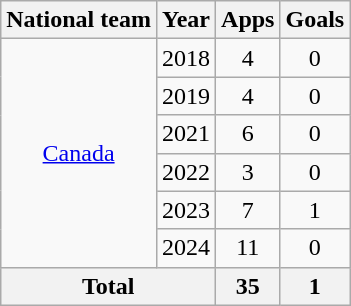<table class="wikitable" style="text-align:center">
<tr>
<th>National team</th>
<th>Year</th>
<th>Apps</th>
<th>Goals</th>
</tr>
<tr>
<td rowspan="6"><a href='#'>Canada</a></td>
<td>2018</td>
<td>4</td>
<td>0</td>
</tr>
<tr>
<td>2019</td>
<td>4</td>
<td>0</td>
</tr>
<tr>
<td>2021</td>
<td>6</td>
<td>0</td>
</tr>
<tr>
<td>2022</td>
<td>3</td>
<td>0</td>
</tr>
<tr>
<td>2023</td>
<td>7</td>
<td>1</td>
</tr>
<tr>
<td>2024</td>
<td>11</td>
<td>0</td>
</tr>
<tr>
<th colspan="2">Total</th>
<th>35</th>
<th>1</th>
</tr>
</table>
